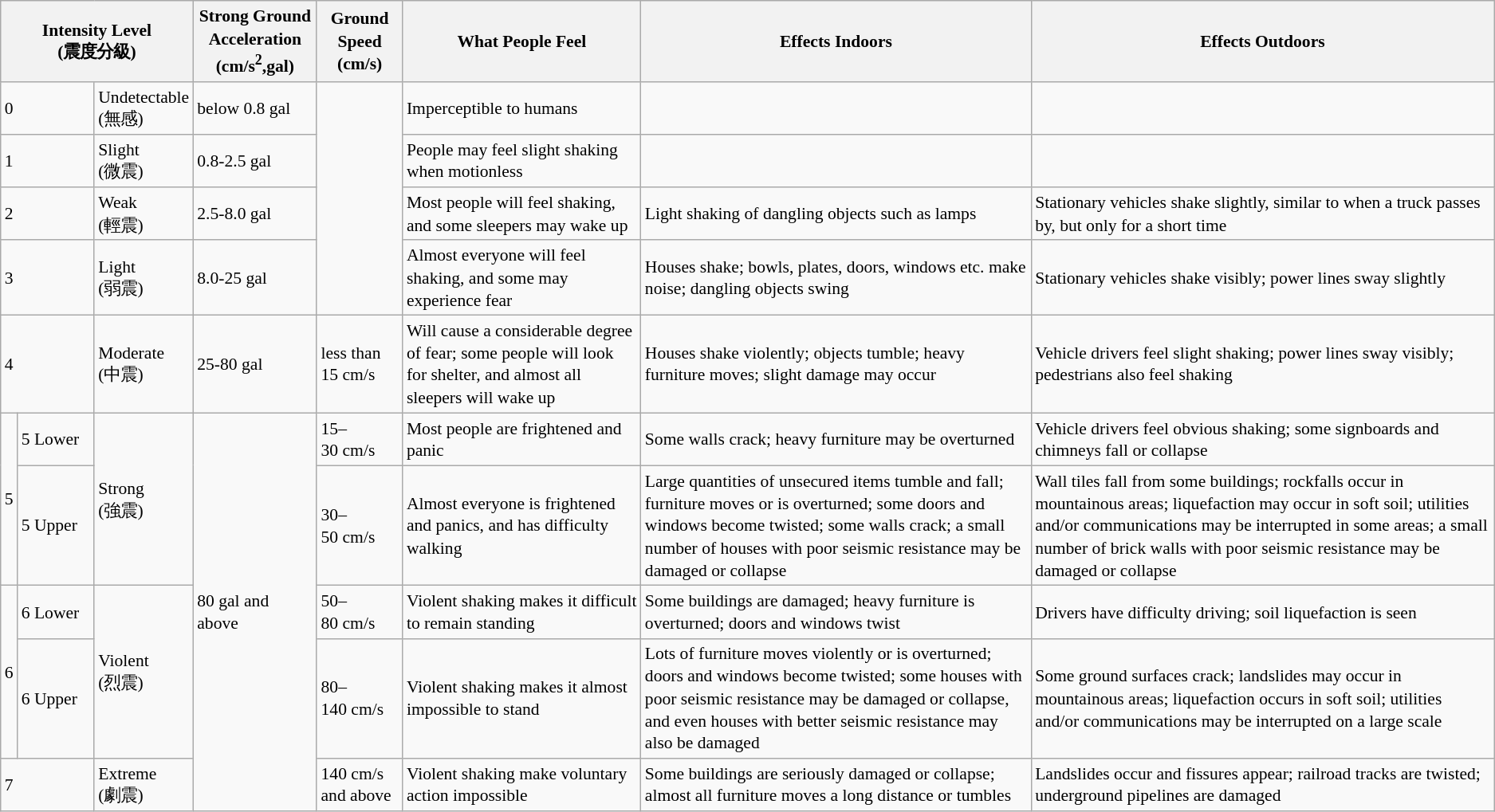<table class="wikitable" style="font-size:90%; line-height:1.3em">
<tr>
<th colspan="3"><strong>Intensity Level<br>(震度分級)</strong></th>
<th><strong>Strong Ground Acceleration</strong><br>(cm/s<sup>2</sup>,gal)</th>
<th><strong>Ground Speed</strong><br>(cm/s)</th>
<th><strong>What People Feel</strong></th>
<th><strong>Effects Indoors</strong></th>
<th><strong>Effects Outdoors</strong></th>
</tr>
<tr>
<td colspan="2">0</td>
<td>Undetectable<br>(無感)</td>
<td>below 0.8 gal</td>
<td rowspan="4"></td>
<td>Imperceptible to humans</td>
<td></td>
<td></td>
</tr>
<tr>
<td colspan="2">1</td>
<td>Slight<br>(微震)</td>
<td>0.8-2.5 gal</td>
<td>People may feel slight shaking when motionless</td>
<td></td>
<td></td>
</tr>
<tr>
<td colspan="2">2</td>
<td>Weak<br>(輕震)</td>
<td>2.5-8.0 gal</td>
<td>Most people will feel shaking, and some sleepers may wake up</td>
<td>Light shaking of dangling objects such as lamps</td>
<td>Stationary vehicles shake slightly, similar to when a truck passes by, but only for a short time</td>
</tr>
<tr>
<td colspan="2">3</td>
<td>Light<br>(弱震)</td>
<td>8.0-25 gal</td>
<td>Almost everyone will feel shaking, and some may experience fear</td>
<td>Houses shake; bowls, plates, doors, windows etc. make noise; dangling objects swing</td>
<td>Stationary vehicles shake visibly; power lines sway slightly</td>
</tr>
<tr>
<td colspan="2">4</td>
<td>Moderate<br>(中震)</td>
<td>25-80 gal</td>
<td>less than 15 cm/s</td>
<td>Will cause a considerable degree of fear; some people will look for shelter, and almost all sleepers will wake up</td>
<td>Houses shake violently; objects tumble; heavy furniture moves; slight damage may occur</td>
<td>Vehicle drivers feel slight shaking; power lines sway visibly; pedestrians also feel shaking</td>
</tr>
<tr>
<td rowspan="2">5</td>
<td style="width:4em">5 Lower</td>
<td rowspan="2">Strong<br>(強震)</td>
<td rowspan="5">80 gal and above</td>
<td>15–30 cm/s</td>
<td>Most people are frightened and panic</td>
<td>Some walls crack; heavy furniture may be overturned</td>
<td>Vehicle drivers feel obvious shaking; some signboards and chimneys fall or collapse</td>
</tr>
<tr>
<td>5 Upper</td>
<td>30–50 cm/s</td>
<td>Almost everyone is frightened and panics, and has difficulty walking</td>
<td>Large quantities of unsecured items tumble and fall; furniture moves or is overturned; some doors and windows become twisted; some walls crack; a small number of houses with poor seismic resistance may be damaged or collapse</td>
<td>Wall tiles fall from some buildings; rockfalls occur in mountainous areas; liquefaction may occur in soft soil; utilities and/or communications may be interrupted in some areas; a small number of brick walls with poor seismic resistance may be damaged or collapse</td>
</tr>
<tr>
<td rowspan="2">6</td>
<td>6 Lower</td>
<td rowspan="2">Violent<br>(烈震)</td>
<td>50–80 cm/s</td>
<td>Violent shaking makes it difficult to remain standing</td>
<td>Some buildings are damaged; heavy furniture is overturned; doors and windows twist</td>
<td>Drivers have difficulty driving; soil liquefaction is seen</td>
</tr>
<tr>
<td>6 Upper</td>
<td>80–140 cm/s</td>
<td>Violent shaking makes it almost impossible to stand</td>
<td>Lots of furniture moves violently or is overturned; doors and windows become twisted; some houses with poor seismic resistance may be damaged or collapse, and even houses with better seismic resistance may also be damaged</td>
<td>Some ground surfaces crack; landslides may occur in mountainous areas; liquefaction occurs in soft soil; utilities and/or communications may be interrupted on a large scale</td>
</tr>
<tr>
<td colspan="2">7</td>
<td>Extreme<br>(劇震)</td>
<td>140 cm/s and above</td>
<td>Violent shaking make voluntary action impossible</td>
<td>Some buildings are seriously damaged or collapse; almost all furniture moves a long distance or tumbles</td>
<td>Landslides occur and fissures appear; railroad tracks are twisted; underground pipelines are damaged</td>
</tr>
</table>
